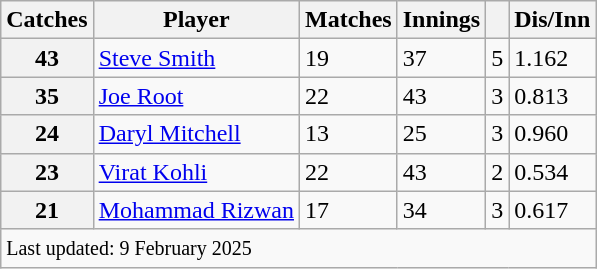<table class="wikitable sortable">
<tr>
<th>Catches</th>
<th>Player</th>
<th>Matches</th>
<th>Innings</th>
<th></th>
<th>Dis/Inn</th>
</tr>
<tr>
<th>43</th>
<td> <a href='#'>Steve Smith</a></td>
<td>19</td>
<td>37</td>
<td>5</td>
<td>1.162</td>
</tr>
<tr>
<th>35</th>
<td> <a href='#'>Joe Root</a></td>
<td>22</td>
<td>43</td>
<td>3</td>
<td>0.813</td>
</tr>
<tr>
<th>24</th>
<td> <a href='#'>Daryl Mitchell</a></td>
<td>13</td>
<td>25</td>
<td>3</td>
<td>0.960</td>
</tr>
<tr>
<th>23</th>
<td> <a href='#'>Virat Kohli</a></td>
<td>22</td>
<td>43</td>
<td>2</td>
<td>0.534</td>
</tr>
<tr>
<th>21</th>
<td> <a href='#'>Mohammad Rizwan</a></td>
<td>17</td>
<td>34</td>
<td>3</td>
<td>0.617</td>
</tr>
<tr class="sortbottom">
<td colspan=9><small> Last updated: 9 February 2025</small></td>
</tr>
</table>
